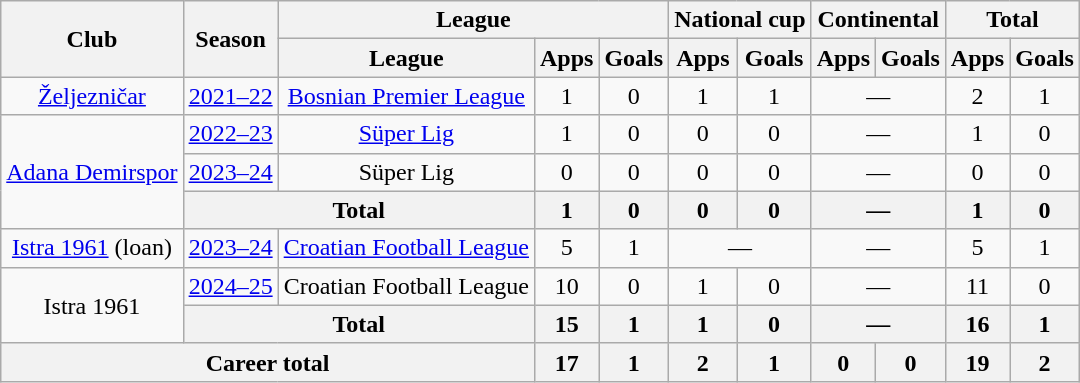<table class="wikitable" style="text-align:center">
<tr>
<th rowspan=2>Club</th>
<th rowspan=2>Season</th>
<th colspan=3>League</th>
<th colspan=2>National cup</th>
<th colspan=2>Continental</th>
<th colspan=2>Total</th>
</tr>
<tr>
<th>League</th>
<th>Apps</th>
<th>Goals</th>
<th>Apps</th>
<th>Goals</th>
<th>Apps</th>
<th>Goals</th>
<th>Apps</th>
<th>Goals</th>
</tr>
<tr>
<td><a href='#'>Željezničar</a></td>
<td><a href='#'>2021–22</a></td>
<td><a href='#'>Bosnian Premier League</a></td>
<td>1</td>
<td>0</td>
<td>1</td>
<td>1</td>
<td colspan=2>—</td>
<td>2</td>
<td>1</td>
</tr>
<tr>
<td rowspan=3><a href='#'>Adana Demirspor</a></td>
<td><a href='#'>2022–23</a></td>
<td><a href='#'>Süper Lig</a></td>
<td>1</td>
<td>0</td>
<td>0</td>
<td>0</td>
<td colspan=2>—</td>
<td>1</td>
<td>0</td>
</tr>
<tr>
<td><a href='#'>2023–24</a></td>
<td>Süper Lig</td>
<td>0</td>
<td>0</td>
<td>0</td>
<td>0</td>
<td colspan=2>—</td>
<td>0</td>
<td>0</td>
</tr>
<tr>
<th colspan=2>Total</th>
<th>1</th>
<th>0</th>
<th>0</th>
<th>0</th>
<th colspan=2>—</th>
<th>1</th>
<th>0</th>
</tr>
<tr>
<td><a href='#'>Istra 1961</a> (loan)</td>
<td><a href='#'>2023–24</a></td>
<td><a href='#'>Croatian Football League</a></td>
<td>5</td>
<td>1</td>
<td colspan=2>—</td>
<td colspan=2>—</td>
<td>5</td>
<td>1</td>
</tr>
<tr>
<td rowspan=2>Istra 1961</td>
<td><a href='#'>2024–25</a></td>
<td>Croatian Football League</td>
<td>10</td>
<td>0</td>
<td>1</td>
<td>0</td>
<td colspan=2>—</td>
<td>11</td>
<td>0</td>
</tr>
<tr>
<th colspan=2>Total</th>
<th>15</th>
<th>1</th>
<th>1</th>
<th>0</th>
<th colspan=2>—</th>
<th>16</th>
<th>1</th>
</tr>
<tr>
<th colspan=3>Career total</th>
<th>17</th>
<th>1</th>
<th>2</th>
<th>1</th>
<th>0</th>
<th>0</th>
<th>19</th>
<th>2</th>
</tr>
</table>
